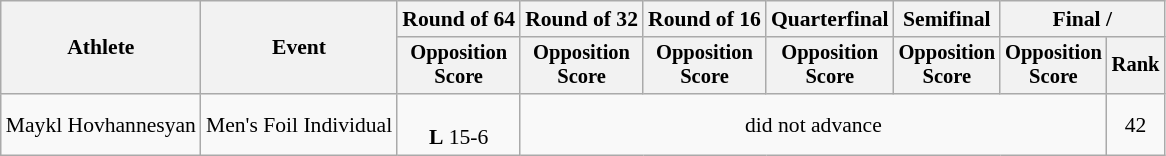<table class="wikitable" style="font-size:90%">
<tr>
<th rowspan=2>Athlete</th>
<th rowspan=2>Event</th>
<th>Round of 64</th>
<th>Round of 32</th>
<th>Round of 16</th>
<th>Quarterfinal</th>
<th>Semifinal</th>
<th colspan=2>Final / </th>
</tr>
<tr style="font-size:95%">
<th>Opposition<br>Score</th>
<th>Opposition<br>Score</th>
<th>Opposition<br>Score</th>
<th>Opposition<br>Score</th>
<th>Opposition<br>Score</th>
<th>Opposition<br>Score</th>
<th>Rank</th>
</tr>
<tr align=center>
<td align=left>Maykl Hovhannesyan</td>
<td align=left>Men's Foil Individual</td>
<td><br><strong>L</strong> 15-6</td>
<td colspan=5>did not advance</td>
<td>42</td>
</tr>
</table>
